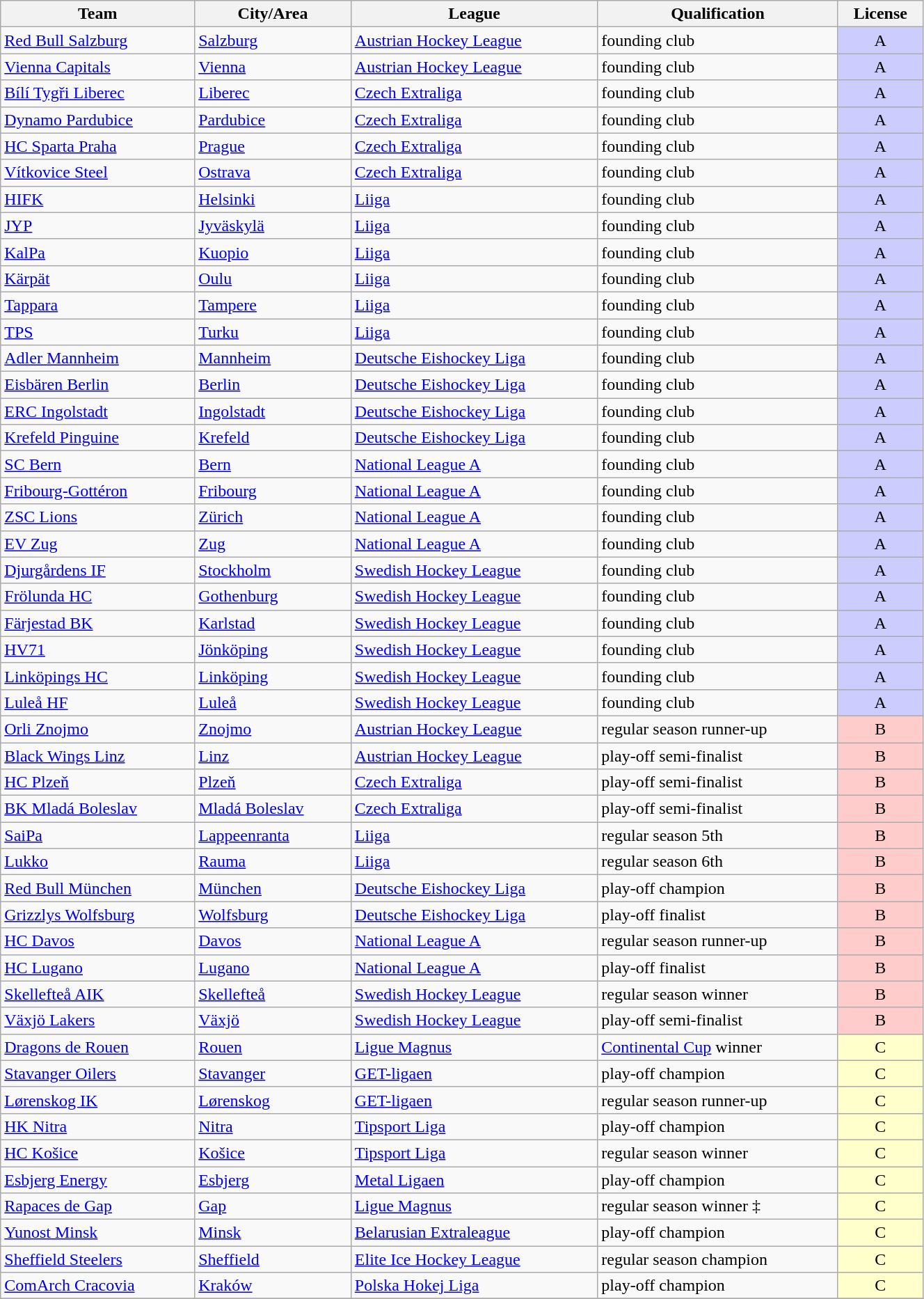<table class="wikitable sortable" style="width:70%; text-align:left">
<tr>
<th>Team</th>
<th>City/Area</th>
<th>League</th>
<th>Qualification</th>
<th>License</th>
</tr>
<tr>
<td> <a href='#'>Red Bull Salzburg</a></td>
<td><a href='#'>Salzburg</a></td>
<td><a href='#'>Austrian Hockey League</a></td>
<td>founding club</td>
<td style="background-color: #CCCCFF; text-align: center;">A</td>
</tr>
<tr>
<td> <a href='#'>Vienna Capitals</a></td>
<td><a href='#'>Vienna</a></td>
<td><a href='#'>Austrian Hockey League</a></td>
<td>founding club</td>
<td style="background-color: #CCCCFF; text-align: center;">A</td>
</tr>
<tr>
<td> <a href='#'>Bílí Tygři Liberec</a></td>
<td><a href='#'>Liberec</a></td>
<td><a href='#'>Czech Extraliga</a></td>
<td>founding club</td>
<td style="background-color: #CCCCFF; text-align: center;">A</td>
</tr>
<tr>
<td> <a href='#'>Dynamo Pardubice</a></td>
<td><a href='#'>Pardubice</a></td>
<td><a href='#'>Czech Extraliga</a></td>
<td>founding club</td>
<td style="background-color: #CCCCFF; text-align: center;">A</td>
</tr>
<tr>
<td> <a href='#'>HC Sparta Praha</a></td>
<td><a href='#'>Prague</a></td>
<td><a href='#'>Czech Extraliga</a></td>
<td>founding club</td>
<td style="background-color: #CCCCFF; text-align: center;">A</td>
</tr>
<tr>
<td> <a href='#'>Vítkovice Steel</a></td>
<td><a href='#'>Ostrava</a></td>
<td><a href='#'>Czech Extraliga</a></td>
<td>founding club</td>
<td style="background-color: #CCCCFF; text-align: center;">A</td>
</tr>
<tr>
<td> <a href='#'>HIFK</a></td>
<td><a href='#'>Helsinki</a></td>
<td><a href='#'>Liiga</a></td>
<td>founding club</td>
<td style="background-color: #CCCCFF; text-align: center;">A</td>
</tr>
<tr>
<td> <a href='#'>JYP</a></td>
<td><a href='#'>Jyväskylä</a></td>
<td><a href='#'>Liiga</a></td>
<td>founding club</td>
<td style="background-color: #CCCCFF; text-align: center;">A</td>
</tr>
<tr>
<td> <a href='#'>KalPa</a></td>
<td><a href='#'>Kuopio</a></td>
<td><a href='#'>Liiga</a></td>
<td>founding club</td>
<td style="background-color: #CCCCFF; text-align: center;">A</td>
</tr>
<tr>
<td> <a href='#'>Kärpät</a></td>
<td><a href='#'>Oulu</a></td>
<td><a href='#'>Liiga</a></td>
<td>founding club</td>
<td style="background-color: #CCCCFF; text-align: center;">A</td>
</tr>
<tr>
<td> <a href='#'>Tappara</a></td>
<td><a href='#'>Tampere</a></td>
<td><a href='#'>Liiga</a></td>
<td>founding club</td>
<td style="background-color: #CCCCFF; text-align: center;">A</td>
</tr>
<tr>
<td> <a href='#'>TPS</a></td>
<td><a href='#'>Turku</a></td>
<td><a href='#'>Liiga</a></td>
<td>founding club</td>
<td style="background-color: #CCCCFF; text-align: center;">A</td>
</tr>
<tr>
<td> <a href='#'>Adler Mannheim</a></td>
<td><a href='#'>Mannheim</a></td>
<td><a href='#'>Deutsche Eishockey Liga</a></td>
<td>founding club</td>
<td style="background-color: #CCCCFF; text-align: center;">A</td>
</tr>
<tr>
<td> <a href='#'>Eisbären Berlin</a></td>
<td><a href='#'>Berlin</a></td>
<td><a href='#'>Deutsche Eishockey Liga</a></td>
<td>founding club</td>
<td style="background-color: #CCCCFF; text-align: center;">A</td>
</tr>
<tr>
<td> <a href='#'>ERC Ingolstadt</a></td>
<td><a href='#'>Ingolstadt</a></td>
<td><a href='#'>Deutsche Eishockey Liga</a></td>
<td>founding club</td>
<td style="background-color: #CCCCFF; text-align: center;">A</td>
</tr>
<tr>
<td> <a href='#'>Krefeld Pinguine</a></td>
<td><a href='#'>Krefeld</a></td>
<td><a href='#'>Deutsche Eishockey Liga</a></td>
<td>founding club</td>
<td style="background-color: #CCCCFF; text-align: center;">A</td>
</tr>
<tr>
<td> <a href='#'>SC Bern</a></td>
<td><a href='#'>Bern</a></td>
<td><a href='#'>National League A</a></td>
<td>founding club</td>
<td style="background-color: #CCCCFF; text-align: center;">A</td>
</tr>
<tr>
<td> <a href='#'>Fribourg-Gottéron</a></td>
<td><a href='#'>Fribourg</a></td>
<td><a href='#'>National League A</a></td>
<td>founding club</td>
<td style="background-color: #CCCCFF; text-align: center;">A</td>
</tr>
<tr>
<td> <a href='#'>ZSC Lions</a></td>
<td><a href='#'>Zürich</a></td>
<td><a href='#'>National League A</a></td>
<td>founding club</td>
<td style="background-color: #CCCCFF; text-align: center;">A</td>
</tr>
<tr>
<td> <a href='#'>EV Zug</a></td>
<td><a href='#'>Zug</a></td>
<td><a href='#'>National League A</a></td>
<td>founding club</td>
<td style="background-color: #CCCCFF; text-align: center;">A</td>
</tr>
<tr>
<td> <a href='#'>Djurgårdens IF</a></td>
<td><a href='#'>Stockholm</a></td>
<td><a href='#'>Swedish Hockey League</a></td>
<td>founding club</td>
<td style="background-color: #CCCCFF; text-align: center;">A</td>
</tr>
<tr>
<td> <a href='#'>Frölunda HC</a></td>
<td><a href='#'>Gothenburg</a></td>
<td><a href='#'>Swedish Hockey League</a></td>
<td>founding club</td>
<td style="background-color: #CCCCFF; text-align: center;">A</td>
</tr>
<tr>
<td> <a href='#'>Färjestad BK</a></td>
<td><a href='#'>Karlstad</a></td>
<td><a href='#'>Swedish Hockey League</a></td>
<td>founding club</td>
<td style="background-color: #CCCCFF; text-align: center;">A</td>
</tr>
<tr>
<td> <a href='#'>HV71</a></td>
<td><a href='#'>Jönköping</a></td>
<td><a href='#'>Swedish Hockey League</a></td>
<td>founding club</td>
<td style="background-color: #CCCCFF; text-align: center;">A</td>
</tr>
<tr>
<td> <a href='#'>Linköpings HC</a></td>
<td><a href='#'>Linköping</a></td>
<td><a href='#'>Swedish Hockey League</a></td>
<td>founding club</td>
<td style="background-color: #CCCCFF; text-align: center;">A</td>
</tr>
<tr>
<td> <a href='#'>Luleå HF</a></td>
<td><a href='#'>Luleå</a></td>
<td><a href='#'>Swedish Hockey League</a></td>
<td>founding club</td>
<td style="background-color: #CCCCFF; text-align: center;">A</td>
</tr>
<tr>
<td> <a href='#'>Orli Znojmo</a></td>
<td><a href='#'>Znojmo</a></td>
<td><a href='#'>Austrian Hockey League</a></td>
<td>regular season runner-up</td>
<td style="background-color: #FFCCCC; text-align: center;">B</td>
</tr>
<tr>
<td> <a href='#'>Black Wings Linz</a></td>
<td><a href='#'>Linz</a></td>
<td><a href='#'>Austrian Hockey League</a></td>
<td>play-off semi-finalist</td>
<td style="background-color: #FFCCCC; text-align: center;">B</td>
</tr>
<tr>
<td> <a href='#'>HC Plzeň</a></td>
<td><a href='#'>Plzeň</a></td>
<td><a href='#'>Czech Extraliga</a></td>
<td>play-off semi-finalist</td>
<td style="background-color: #FFCCCC; text-align: center;">B</td>
</tr>
<tr>
<td> <a href='#'>BK Mladá Boleslav</a></td>
<td><a href='#'>Mladá Boleslav</a></td>
<td><a href='#'>Czech Extraliga</a></td>
<td>play-off semi-finalist</td>
<td style="background-color: #FFCCCC; text-align: center;">B</td>
</tr>
<tr>
<td> <a href='#'>SaiPa</a></td>
<td><a href='#'>Lappeenranta</a></td>
<td><a href='#'>Liiga</a></td>
<td>regular season 5th</td>
<td style="background-color: #FFCCCC; text-align: center;">B</td>
</tr>
<tr>
<td> <a href='#'>Lukko</a></td>
<td><a href='#'>Rauma</a></td>
<td><a href='#'>Liiga</a></td>
<td>regular season 6th</td>
<td style="background-color: #FFCCCC; text-align: center;">B</td>
</tr>
<tr>
<td> <a href='#'>Red Bull München</a></td>
<td><a href='#'>München</a></td>
<td><a href='#'>Deutsche Eishockey Liga</a></td>
<td>play-off champion</td>
<td style="background-color: #FFCCCC; text-align: center;">B</td>
</tr>
<tr>
<td> <a href='#'>Grizzlys Wolfsburg</a></td>
<td><a href='#'>Wolfsburg</a></td>
<td><a href='#'>Deutsche Eishockey Liga</a></td>
<td>play-off finalist</td>
<td style="background-color: #FFCCCC; text-align: center;">B</td>
</tr>
<tr>
<td> <a href='#'>HC Davos</a></td>
<td><a href='#'>Davos</a></td>
<td><a href='#'>National League A</a></td>
<td>regular season runner-up</td>
<td style="background-color: #FFCCCC; text-align: center;">B</td>
</tr>
<tr>
<td> <a href='#'>HC Lugano</a></td>
<td><a href='#'>Lugano</a></td>
<td><a href='#'>National League A</a></td>
<td>play-off finalist</td>
<td style="background-color: #FFCCCC; text-align: center;">B</td>
</tr>
<tr>
<td> <a href='#'>Skellefteå AIK</a></td>
<td><a href='#'>Skellefteå</a></td>
<td><a href='#'>Swedish Hockey League</a></td>
<td>regular season winner</td>
<td style="background-color: #FFCCCC; text-align: center;">B</td>
</tr>
<tr>
<td> <a href='#'>Växjö Lakers</a></td>
<td><a href='#'>Växjö</a></td>
<td><a href='#'>Swedish Hockey League</a></td>
<td>play-off semi-finalist</td>
<td style="background-color: #FFCCCC; text-align: center;">B</td>
</tr>
<tr>
<td> <a href='#'>Dragons de Rouen</a></td>
<td><a href='#'>Rouen</a></td>
<td><a href='#'>Ligue Magnus</a></td>
<td><a href='#'>Continental Cup</a> winner</td>
<td style="background-color: #FFFFCC; text-align: center;">C</td>
</tr>
<tr>
<td> <a href='#'>Stavanger Oilers</a></td>
<td><a href='#'>Stavanger</a></td>
<td><a href='#'>GET-ligaen</a></td>
<td>play-off champion</td>
<td style="background-color: #FFFFCC; text-align: center;">C</td>
</tr>
<tr>
<td> <a href='#'>Lørenskog IK</a></td>
<td><a href='#'>Lørenskog</a></td>
<td><a href='#'>GET-ligaen</a></td>
<td>regular season runner-up</td>
<td style="background-color: #FFFFCC; text-align: center;">C</td>
</tr>
<tr>
<td> <a href='#'>HK Nitra</a></td>
<td><a href='#'>Nitra</a></td>
<td><a href='#'>Tipsport Liga</a></td>
<td>play-off champion</td>
<td style="background-color: #FFFFCC; text-align: center;">C</td>
</tr>
<tr>
<td> <a href='#'>HC Košice</a></td>
<td><a href='#'>Košice</a></td>
<td><a href='#'>Tipsport Liga</a></td>
<td>regular season winner</td>
<td style="background-color: #FFFFCC; text-align: center;">C</td>
</tr>
<tr>
<td> <a href='#'>Esbjerg Energy</a></td>
<td><a href='#'>Esbjerg</a></td>
<td><a href='#'>Metal Ligaen</a></td>
<td>play-off champion</td>
<td style="background-color: #FFFFCC; text-align: center;">C</td>
</tr>
<tr>
<td> <a href='#'>Rapaces de Gap</a></td>
<td><a href='#'>Gap</a></td>
<td><a href='#'>Ligue Magnus</a></td>
<td>regular season winner ‡</td>
<td style="background-color: #FFFFCC; text-align: center;">C</td>
</tr>
<tr>
<td> <a href='#'>Yunost Minsk</a></td>
<td><a href='#'>Minsk</a></td>
<td><a href='#'>Belarusian Extraleague</a></td>
<td>play-off champion</td>
<td style="background-color: #FFFFCC; text-align: center;">C</td>
</tr>
<tr>
<td> <a href='#'>Sheffield Steelers</a></td>
<td><a href='#'>Sheffield</a></td>
<td><a href='#'>Elite Ice Hockey League</a></td>
<td>regular season champion</td>
<td style="background-color: #FFFFCC; text-align: center;">C</td>
</tr>
<tr>
<td> <a href='#'>ComArch Cracovia</a></td>
<td><a href='#'>Kraków</a></td>
<td><a href='#'>Polska Hokej Liga</a></td>
<td>play-off champion</td>
<td style="background-color: #FFFFCC; text-align: center;">C</td>
</tr>
<tr>
</tr>
</table>
